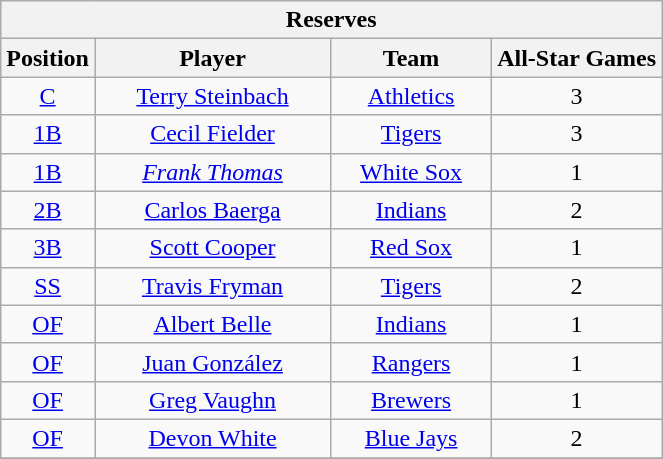<table class="wikitable" style="font-size: 100%; text-align:center;">
<tr>
<th colspan="4">Reserves</th>
</tr>
<tr>
<th>Position</th>
<th width="150">Player</th>
<th width="100">Team</th>
<th>All-Star Games</th>
</tr>
<tr>
<td><a href='#'>C</a></td>
<td><a href='#'>Terry Steinbach</a></td>
<td><a href='#'>Athletics</a></td>
<td>3</td>
</tr>
<tr>
<td><a href='#'>1B</a></td>
<td><a href='#'>Cecil Fielder</a></td>
<td><a href='#'>Tigers</a></td>
<td>3</td>
</tr>
<tr>
<td><a href='#'>1B</a></td>
<td><em><a href='#'>Frank Thomas</a></em></td>
<td><a href='#'>White Sox</a></td>
<td>1</td>
</tr>
<tr>
<td><a href='#'>2B</a></td>
<td><a href='#'>Carlos Baerga</a></td>
<td><a href='#'>Indians</a></td>
<td>2</td>
</tr>
<tr>
<td><a href='#'>3B</a></td>
<td><a href='#'>Scott Cooper</a></td>
<td><a href='#'>Red Sox</a></td>
<td>1</td>
</tr>
<tr>
<td><a href='#'>SS</a></td>
<td><a href='#'>Travis Fryman</a></td>
<td><a href='#'>Tigers</a></td>
<td>2</td>
</tr>
<tr>
<td><a href='#'>OF</a></td>
<td><a href='#'>Albert Belle</a></td>
<td><a href='#'>Indians</a></td>
<td>1</td>
</tr>
<tr>
<td><a href='#'>OF</a></td>
<td><a href='#'>Juan González</a></td>
<td><a href='#'>Rangers</a></td>
<td>1</td>
</tr>
<tr>
<td><a href='#'>OF</a></td>
<td><a href='#'>Greg Vaughn</a></td>
<td><a href='#'>Brewers</a></td>
<td>1</td>
</tr>
<tr>
<td><a href='#'>OF</a></td>
<td><a href='#'>Devon White</a></td>
<td><a href='#'>Blue Jays</a></td>
<td>2</td>
</tr>
<tr>
</tr>
</table>
